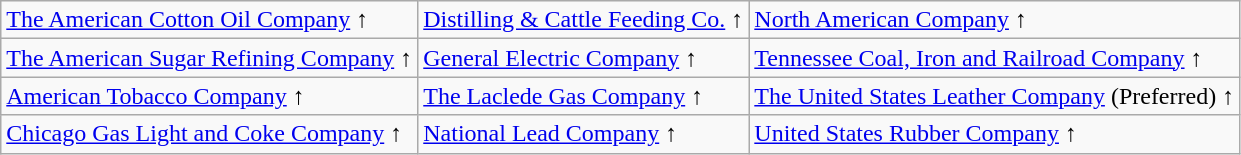<table class="wikitable" border="1">
<tr>
<td><a href='#'>The American Cotton Oil Company</a> ↑ </td>
<td><a href='#'>Distilling & Cattle Feeding Co.</a> ↑</td>
<td><a href='#'>North American Company</a> ↑</td>
</tr>
<tr>
<td><a href='#'>The American Sugar Refining Company</a> ↑</td>
<td><a href='#'>General Electric Company</a> ↑</td>
<td><a href='#'>Tennessee Coal, Iron and Railroad Company</a> ↑</td>
</tr>
<tr>
<td><a href='#'>American Tobacco Company</a> ↑</td>
<td><a href='#'>The Laclede Gas Company</a> ↑</td>
<td><a href='#'>The United States Leather Company</a> (Preferred) ↑</td>
</tr>
<tr>
<td><a href='#'>Chicago Gas Light and Coke Company</a> ↑</td>
<td><a href='#'>National Lead Company</a> ↑</td>
<td><a href='#'>United States Rubber Company</a> ↑</td>
</tr>
</table>
